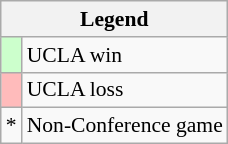<table class="wikitable" style="font-size:90%">
<tr>
<th colspan=2>Legend</th>
</tr>
<tr>
<td style="background:#ccffcc;"> </td>
<td>UCLA win</td>
</tr>
<tr>
<td style="background:#fbb;"> </td>
<td>UCLA loss</td>
</tr>
<tr>
<td>*</td>
<td>Non-Conference game</td>
</tr>
</table>
